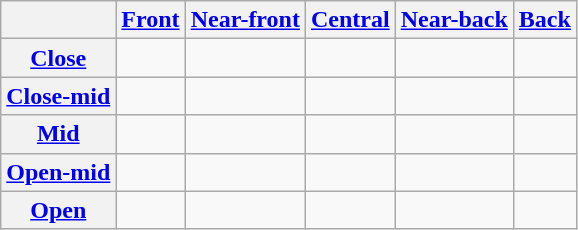<table class="wikitable" style="text-align:center;">
<tr>
<th></th>
<th><a href='#'>Front</a></th>
<th><a href='#'>Near-front</a></th>
<th><a href='#'>Central</a></th>
<th><a href='#'>Near-back</a></th>
<th><a href='#'>Back</a></th>
</tr>
<tr>
<th><a href='#'>Close</a></th>
<td></td>
<td></td>
<td></td>
<td></td>
<td></td>
</tr>
<tr>
<th><a href='#'>Close-mid</a></th>
<td></td>
<td></td>
<td></td>
<td></td>
<td></td>
</tr>
<tr>
<th><a href='#'>Mid</a></th>
<td></td>
<td></td>
<td></td>
<td></td>
<td></td>
</tr>
<tr>
<th><a href='#'>Open-mid</a></th>
<td></td>
<td></td>
<td></td>
<td></td>
<td></td>
</tr>
<tr>
<th><a href='#'>Open</a></th>
<td></td>
<td></td>
<td></td>
<td></td>
<td></td>
</tr>
</table>
